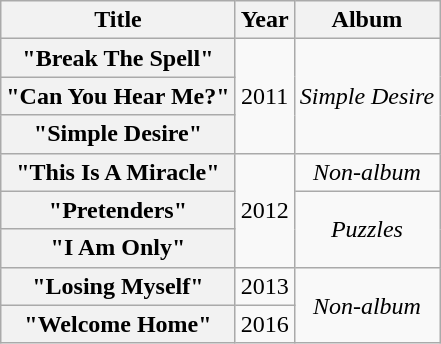<table class="wikitable plainrowheaders" style="text-align:center;">
<tr>
<th scope="col">Title</th>
<th scope="col">Year</th>
<th scope="col">Album</th>
</tr>
<tr>
<th scope="row">"Break The Spell"</th>
<td rowspan="3">2011</td>
<td rowspan="3"><em>Simple Desire</em></td>
</tr>
<tr>
<th scope="row">"Can You Hear Me?"</th>
</tr>
<tr>
<th scope="row">"Simple Desire"</th>
</tr>
<tr>
<th scope="row">"This Is A Miracle"</th>
<td rowspan="3">2012</td>
<td><em>Non-album</em></td>
</tr>
<tr>
<th scope="row">"Pretenders"</th>
<td rowspan="2"><em>Puzzles</em></td>
</tr>
<tr>
<th scope="row">"I Am Only"</th>
</tr>
<tr>
<th scope="row">"Losing Myself"</th>
<td>2013</td>
<td rowspan="2"><em>Non-album</em></td>
</tr>
<tr>
<th scope="row">"Welcome Home"</th>
<td>2016</td>
</tr>
</table>
